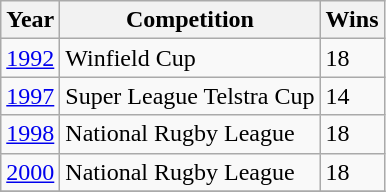<table class="wikitable" style="text-align:left;">
<tr>
<th>Year</th>
<th>Competition</th>
<th>Wins</th>
</tr>
<tr>
<td><a href='#'>1992</a></td>
<td style="text-align:left;">Winfield Cup</td>
<td>18</td>
</tr>
<tr>
<td><a href='#'>1997</a></td>
<td style="text-align:left;">Super League Telstra Cup</td>
<td>14</td>
</tr>
<tr>
<td><a href='#'>1998</a></td>
<td style="text-align:left;">National Rugby League</td>
<td>18</td>
</tr>
<tr>
<td><a href='#'>2000</a></td>
<td style="text-align:left;">National Rugby League</td>
<td>18</td>
</tr>
<tr>
</tr>
</table>
